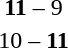<table style="text-align:center">
<tr>
<th width=200></th>
<th width=100></th>
<th width=200></th>
</tr>
<tr>
<td align=right><strong></strong></td>
<td><strong>11</strong> – 9</td>
<td align=left></td>
</tr>
<tr>
<td align=right></td>
<td>10 – <strong>11</strong></td>
<td align=left><strong></strong></td>
</tr>
</table>
